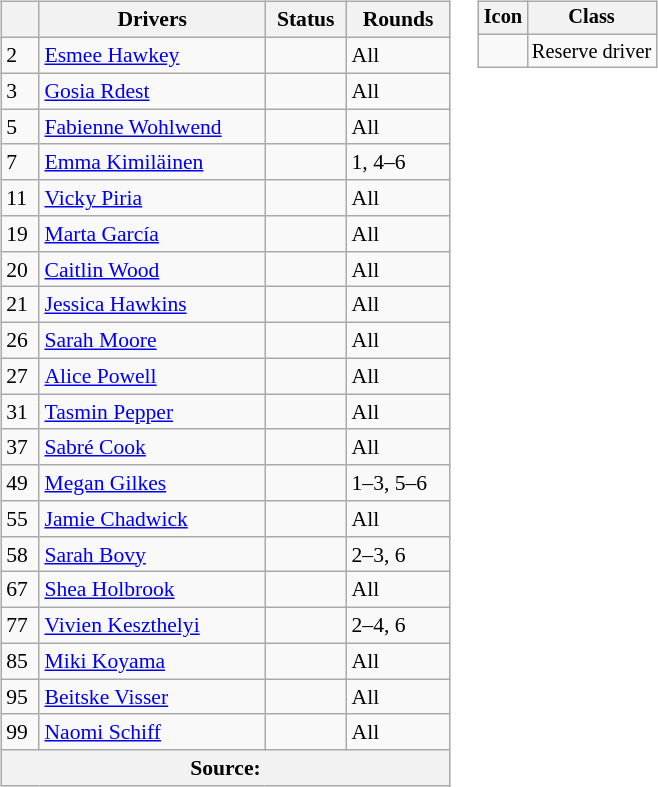<table>
<tr>
<td><br><table class="wikitable" style="font-size: 90%; width:300px">
<tr>
<th></th>
<th>Drivers</th>
<th>Status</th>
<th>Rounds</th>
</tr>
<tr>
<td>2</td>
<td> <a href='#'>Esmee Hawkey</a></td>
<td></td>
<td>All</td>
</tr>
<tr>
<td>3</td>
<td> <a href='#'>Gosia Rdest</a></td>
<td></td>
<td>All</td>
</tr>
<tr>
<td>5</td>
<td> <a href='#'>Fabienne Wohlwend</a></td>
<td></td>
<td>All</td>
</tr>
<tr>
<td>7</td>
<td> <a href='#'>Emma Kimiläinen</a></td>
<td></td>
<td>1, 4–6</td>
</tr>
<tr>
<td>11</td>
<td> <a href='#'>Vicky Piria</a></td>
<td></td>
<td>All</td>
</tr>
<tr>
<td>19</td>
<td> <a href='#'>Marta García</a></td>
<td></td>
<td>All</td>
</tr>
<tr>
<td>20</td>
<td> <a href='#'>Caitlin Wood</a></td>
<td></td>
<td>All</td>
</tr>
<tr>
<td>21</td>
<td> <a href='#'>Jessica Hawkins</a></td>
<td></td>
<td>All</td>
</tr>
<tr>
<td>26</td>
<td> <a href='#'>Sarah Moore</a></td>
<td></td>
<td>All</td>
</tr>
<tr>
<td>27</td>
<td> <a href='#'>Alice Powell</a></td>
<td></td>
<td>All</td>
</tr>
<tr>
<td>31</td>
<td> <a href='#'>Tasmin Pepper</a></td>
<td></td>
<td>All</td>
</tr>
<tr>
<td>37</td>
<td> <a href='#'>Sabré Cook</a></td>
<td></td>
<td>All</td>
</tr>
<tr>
<td>49</td>
<td> <a href='#'>Megan Gilkes</a></td>
<td align=center></td>
<td>1–3, 5–6</td>
</tr>
<tr>
<td>55</td>
<td> <a href='#'>Jamie Chadwick</a></td>
<td></td>
<td>All</td>
</tr>
<tr>
<td>58</td>
<td> <a href='#'>Sarah Bovy</a></td>
<td align=center></td>
<td>2–3, 6</td>
</tr>
<tr>
<td>67</td>
<td> <a href='#'>Shea Holbrook</a></td>
<td></td>
<td>All</td>
</tr>
<tr>
<td>77</td>
<td> <a href='#'>Vivien Keszthelyi</a></td>
<td align=center></td>
<td>2–4, 6</td>
</tr>
<tr>
<td>85</td>
<td> <a href='#'>Miki Koyama</a></td>
<td></td>
<td>All</td>
</tr>
<tr>
<td>95</td>
<td> <a href='#'>Beitske Visser</a></td>
<td></td>
<td>All</td>
</tr>
<tr>
<td>99</td>
<td> <a href='#'>Naomi Schiff</a></td>
<td></td>
<td>All</td>
</tr>
<tr>
<th colspan=4>Source:</th>
</tr>
</table>
</td>
<td valign="top"><br><table class="wikitable" style="font-size: 85%">
<tr>
<th>Icon</th>
<th>Class</th>
</tr>
<tr>
<td align=center></td>
<td>Reserve driver</td>
</tr>
</table>
</td>
</tr>
</table>
